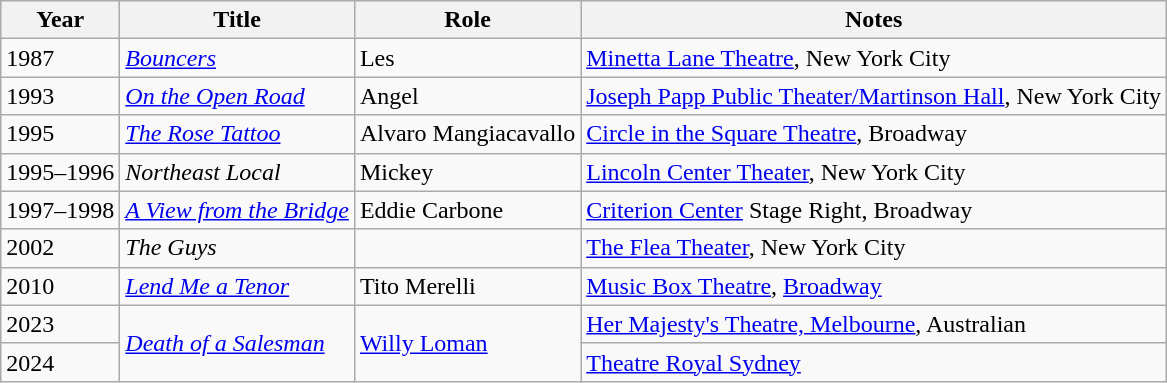<table class="wikitable sortable">
<tr>
<th>Year</th>
<th>Title</th>
<th>Role</th>
<th>Notes</th>
</tr>
<tr>
<td>1987</td>
<td><em><a href='#'>Bouncers</a></em></td>
<td>Les</td>
<td><a href='#'>Minetta Lane Theatre</a>, New York City</td>
</tr>
<tr>
<td>1993</td>
<td><em><a href='#'>On the Open Road</a></em></td>
<td>Angel</td>
<td><a href='#'>Joseph Papp Public Theater/Martinson Hall</a>, New York City</td>
</tr>
<tr>
<td>1995</td>
<td><em><a href='#'>The Rose Tattoo</a></em></td>
<td>Alvaro Mangiacavallo</td>
<td><a href='#'>Circle in the Square Theatre</a>, Broadway</td>
</tr>
<tr>
<td>1995–1996</td>
<td><em>Northeast Local</em></td>
<td>Mickey</td>
<td><a href='#'>Lincoln Center Theater</a>, New York City</td>
</tr>
<tr>
<td>1997–1998</td>
<td><em><a href='#'>A View from the Bridge</a></em></td>
<td>Eddie Carbone</td>
<td><a href='#'>Criterion Center</a> Stage Right, Broadway</td>
</tr>
<tr>
<td>2002</td>
<td><em>The Guys</em></td>
<td></td>
<td><a href='#'>The Flea Theater</a>, New York City</td>
</tr>
<tr>
<td>2010</td>
<td><em><a href='#'>Lend Me a Tenor</a></em></td>
<td>Tito Merelli</td>
<td><a href='#'>Music Box Theatre</a>, <a href='#'>Broadway</a></td>
</tr>
<tr>
<td>2023</td>
<td rowspan="2"><em><a href='#'>Death of a Salesman</a></em></td>
<td rowspan="2"><a href='#'>Willy Loman</a></td>
<td><a href='#'>Her Majesty's Theatre, Melbourne</a>, Australian</td>
</tr>
<tr>
<td>2024</td>
<td><a href='#'>Theatre Royal Sydney</a></td>
</tr>
</table>
